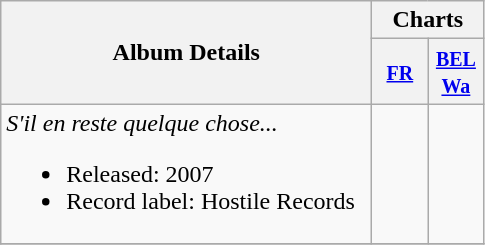<table class="wikitable">
<tr>
<th align="center" rowspan="2" width="240">Album Details</th>
<th align="center" colspan="2">Charts</th>
</tr>
<tr>
<th width="30"><small><a href='#'>FR</a></small><br></th>
<th width="30"><small><a href='#'>BEL <br>Wa</a></small><br></th>
</tr>
<tr>
<td><em>S'il en reste quelque chose...</em><br><ul><li>Released: 2007</li><li>Record label: Hostile Records</li></ul></td>
<td align="center"></td>
<td align="center"></td>
</tr>
<tr>
</tr>
</table>
